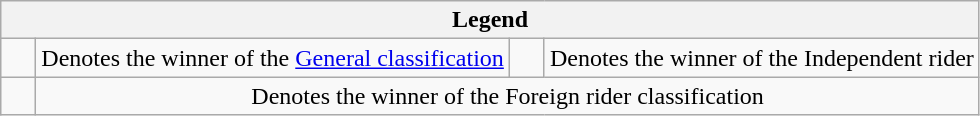<table class="wikitable">
<tr>
<th colspan=4>Legend</th>
</tr>
<tr>
<td>    </td>
<td>Denotes the winner of the <a href='#'>General classification</a></td>
<td>    </td>
<td>Denotes the winner of the Independent rider</td>
</tr>
<tr>
<td style="text-align:center;">    </td>
<td colspan="3" style="text-align:center;">Denotes the winner of the Foreign rider classification</td>
</tr>
</table>
